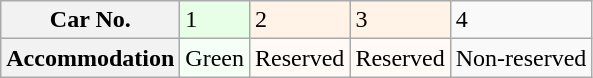<table class="wikitable">
<tr>
<th>Car No.</th>
<td style="background: #E6FFE6">1</td>
<td style="background: #FFF2E6">2</td>
<td style="background: #FFF2E6">3</td>
<td>4</td>
</tr>
<tr>
<th>Accommodation</th>
<td style="background: #F5FFF5">Green</td>
<td style="background: #FFFAF5">Reserved</td>
<td style="background: #FFFAF5">Reserved</td>
<td>Non-reserved</td>
</tr>
</table>
